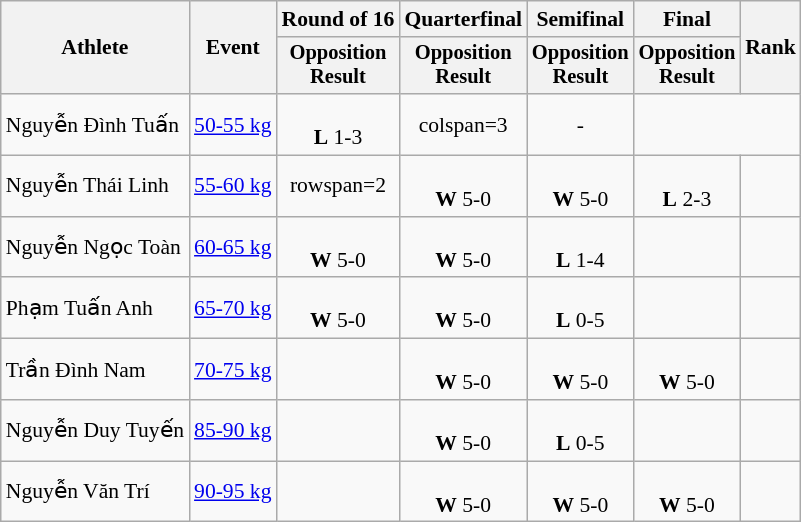<table class=wikitable style=font-size:90%;text-align:center>
<tr>
<th rowspan="2">Athlete</th>
<th rowspan="2">Event</th>
<th>Round of 16</th>
<th>Quarterfinal</th>
<th>Semifinal</th>
<th>Final</th>
<th rowspan="2">Rank</th>
</tr>
<tr style="font-size:95%">
<th>Opposition<br>Result</th>
<th>Opposition<br>Result</th>
<th>Opposition<br>Result</th>
<th>Opposition<br>Result</th>
</tr>
<tr>
<td align=left>Nguyễn Đình Tuấn</td>
<td align=left><a href='#'>50-55 kg</a></td>
<td><br><strong>L</strong> 1-3</td>
<td>colspan=3</td>
<td>-</td>
</tr>
<tr>
<td align=left>Nguyễn Thái Linh</td>
<td align=left><a href='#'>55-60 kg</a></td>
<td>rowspan=2</td>
<td><br><strong>W</strong> 5-0</td>
<td><br><strong>W</strong> 5-0</td>
<td><br><strong>L</strong> 2-3</td>
<td></td>
</tr>
<tr>
<td align=left>Nguyễn Ngọc Toàn</td>
<td align=left><a href='#'>60-65 kg</a></td>
<td><br><strong>W</strong> 5-0</td>
<td><br><strong>W</strong> 5-0</td>
<td><br><strong>L</strong> 1-4</td>
<td></td>
</tr>
<tr>
<td align=left>Phạm Tuấn Anh</td>
<td align=left><a href='#'>65-70 kg</a></td>
<td><br><strong>W</strong> 5-0</td>
<td><br><strong>W</strong> 5-0</td>
<td><br><strong>L</strong> 0-5</td>
<td></td>
<td></td>
</tr>
<tr>
<td align=left>Trần Đình Nam</td>
<td align=left><a href='#'>70-75 kg</a></td>
<td></td>
<td><br><strong>W</strong> 5-0</td>
<td><br><strong>W</strong> 5-0</td>
<td><br><strong>W</strong> 5-0</td>
<td></td>
</tr>
<tr>
<td align=left>Nguyễn Duy Tuyến</td>
<td align=left><a href='#'>85-90 kg</a></td>
<td></td>
<td><br><strong>W</strong> 5-0</td>
<td><br><strong>L</strong> 0-5</td>
<td></td>
<td></td>
</tr>
<tr>
<td align=left>Nguyễn Văn Trí</td>
<td align=left><a href='#'>90-95 kg</a></td>
<td></td>
<td><br><strong>W</strong> 5-0</td>
<td><br><strong>W</strong> 5-0</td>
<td><br><strong>W</strong> 5-0</td>
<td></td>
</tr>
</table>
